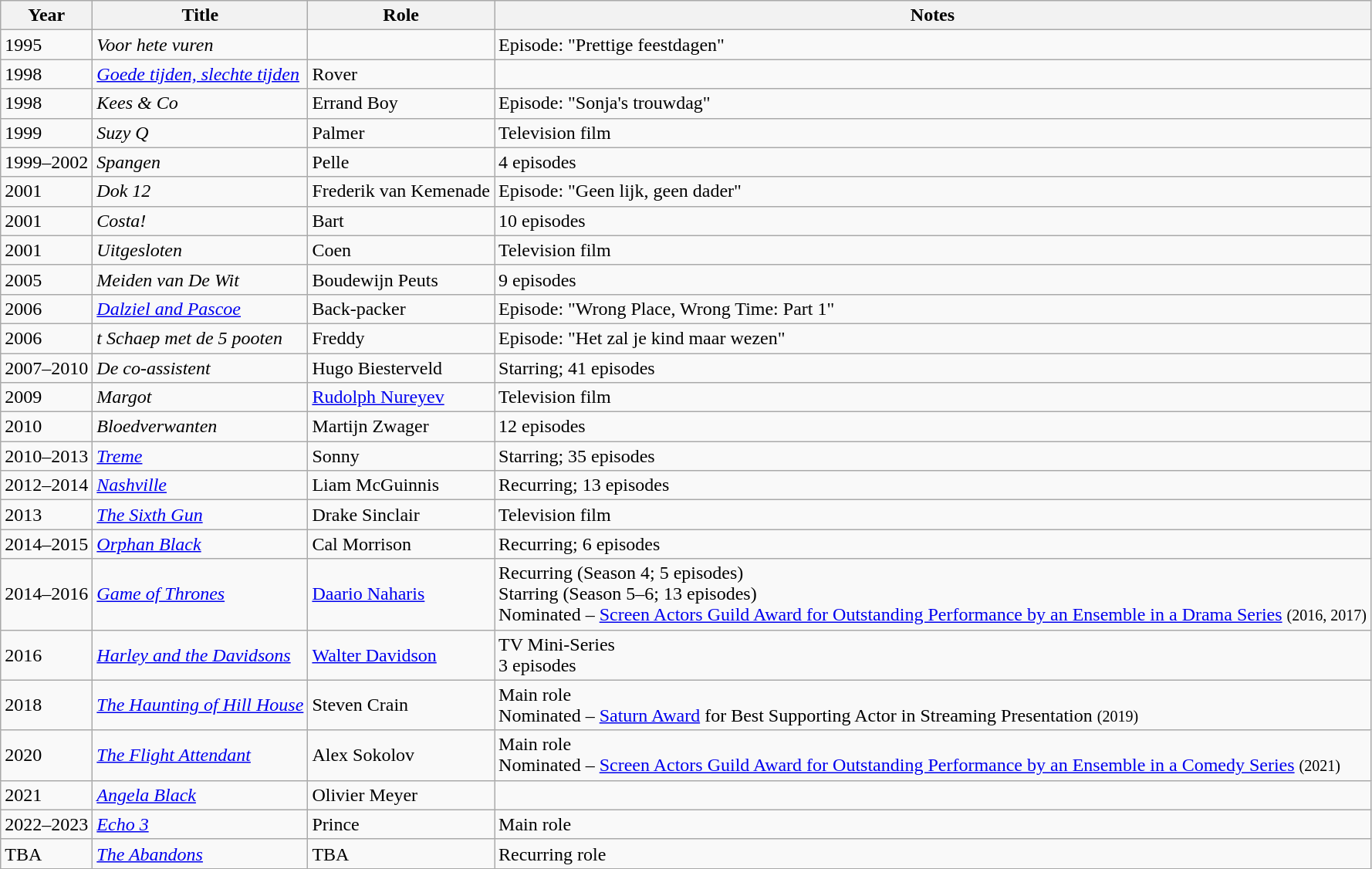<table class="wikitable sortable">
<tr>
<th>Year</th>
<th>Title</th>
<th>Role</th>
<th class="unsortable">Notes</th>
</tr>
<tr>
<td>1995</td>
<td><em>Voor hete vuren</em></td>
<td></td>
<td>Episode: "Prettige feestdagen"</td>
</tr>
<tr>
<td>1998</td>
<td><em><a href='#'>Goede tijden, slechte tijden</a></em></td>
<td>Rover</td>
<td></td>
</tr>
<tr>
<td>1998</td>
<td><em>Kees & Co</em></td>
<td>Errand Boy</td>
<td>Episode: "Sonja's trouwdag"</td>
</tr>
<tr>
<td>1999</td>
<td><em>Suzy Q</em></td>
<td>Palmer</td>
<td>Television film</td>
</tr>
<tr>
<td>1999–2002</td>
<td><em>Spangen</em></td>
<td>Pelle</td>
<td>4 episodes</td>
</tr>
<tr>
<td>2001</td>
<td><em>Dok 12</em></td>
<td>Frederik van Kemenade</td>
<td>Episode: "Geen lijk, geen dader"</td>
</tr>
<tr>
<td>2001</td>
<td><em>Costa!</em></td>
<td>Bart</td>
<td>10 episodes</td>
</tr>
<tr>
<td>2001</td>
<td><em>Uitgesloten</em></td>
<td>Coen</td>
<td>Television film</td>
</tr>
<tr>
<td>2005</td>
<td><em>Meiden van De Wit</em></td>
<td>Boudewijn Peuts</td>
<td>9 episodes</td>
</tr>
<tr>
<td>2006</td>
<td><em><a href='#'>Dalziel and Pascoe</a></em></td>
<td>Back-packer</td>
<td>Episode: "Wrong Place, Wrong Time: Part 1"</td>
</tr>
<tr>
<td>2006</td>
<td><em>t Schaep met de 5 pooten</em></td>
<td>Freddy</td>
<td>Episode: "Het zal je kind maar wezen"</td>
</tr>
<tr>
<td>2007–2010</td>
<td><em>De co-assistent</em></td>
<td>Hugo Biesterveld</td>
<td>Starring; 41 episodes</td>
</tr>
<tr>
<td>2009</td>
<td><em>Margot</em></td>
<td><a href='#'>Rudolph Nureyev</a></td>
<td>Television film</td>
</tr>
<tr>
<td>2010</td>
<td><em>Bloedverwanten</em></td>
<td>Martijn Zwager</td>
<td>12 episodes</td>
</tr>
<tr>
<td>2010–2013</td>
<td><em><a href='#'>Treme</a></em></td>
<td>Sonny</td>
<td>Starring; 35 episodes</td>
</tr>
<tr>
<td>2012–2014</td>
<td><em><a href='#'>Nashville</a></em></td>
<td>Liam McGuinnis</td>
<td>Recurring; 13 episodes</td>
</tr>
<tr>
<td>2013</td>
<td><em><a href='#'>The Sixth Gun</a></em></td>
<td>Drake Sinclair</td>
<td>Television film</td>
</tr>
<tr>
<td>2014–2015</td>
<td><em><a href='#'>Orphan Black</a></em></td>
<td>Cal Morrison</td>
<td>Recurring; 6 episodes</td>
</tr>
<tr>
<td>2014–2016</td>
<td><em><a href='#'>Game of Thrones</a></em></td>
<td><a href='#'>Daario Naharis</a></td>
<td>Recurring (Season 4; 5 episodes)<br>Starring (Season 5–6; 13 episodes)<br>Nominated – <a href='#'>Screen Actors Guild Award for Outstanding Performance by an Ensemble in a Drama Series</a> <small>(2016, 2017)</small></td>
</tr>
<tr>
<td>2016</td>
<td><em><a href='#'>Harley and the Davidsons</a></em></td>
<td><a href='#'>Walter Davidson</a></td>
<td>TV Mini-Series<br>3 episodes</td>
</tr>
<tr>
<td>2018</td>
<td><em><a href='#'>The Haunting of Hill House</a></em></td>
<td>Steven Crain</td>
<td>Main role<br>Nominated – <a href='#'>Saturn Award</a> for Best Supporting Actor in Streaming Presentation <small>(2019)</small></td>
</tr>
<tr>
<td>2020</td>
<td><em><a href='#'>The Flight Attendant</a></em></td>
<td>Alex Sokolov</td>
<td>Main role<br>Nominated – <a href='#'>Screen Actors Guild Award for Outstanding Performance by an Ensemble in a Comedy Series</a> <small>(2021)</small></td>
</tr>
<tr>
<td>2021</td>
<td><em><a href='#'>Angela Black</a></em></td>
<td>Olivier Meyer</td>
<td></td>
</tr>
<tr>
<td>2022–2023</td>
<td><em><a href='#'>Echo 3</a></em></td>
<td>Prince</td>
<td>Main role</td>
</tr>
<tr>
<td>TBA</td>
<td><em><a href='#'>The Abandons</a></em></td>
<td>TBA</td>
<td>Recurring role</td>
</tr>
</table>
